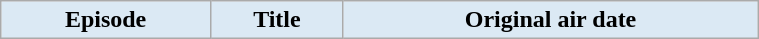<table class="wikitable plainrowheaders"  style="width:40%; margin:auto; background:#fff; float:left;">
<tr>
<th scope="col" style="background:#dbe9f4; color:#000;">Episode</th>
<th scope="col" style="background:#dbe9f4; color:#000;">Title</th>
<th scope="col" style="background:#dbe9f4; color:#000;">Original air date<br>


</th>
</tr>
</table>
